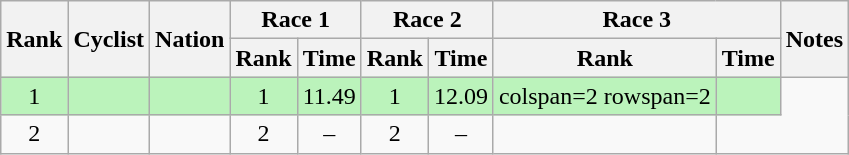<table class="wikitable sortable" style="text-align:center">
<tr>
<th rowspan=2>Rank</th>
<th rowspan=2>Cyclist</th>
<th rowspan=2>Nation</th>
<th colspan=2>Race 1</th>
<th colspan=2>Race 2</th>
<th colspan=2>Race 3</th>
<th rowspan=2>Notes</th>
</tr>
<tr>
<th>Rank</th>
<th>Time</th>
<th>Rank</th>
<th>Time</th>
<th>Rank</th>
<th>Time</th>
</tr>
<tr bgcolor=bbf3bb>
<td>1</td>
<td align=left></td>
<td align=left></td>
<td>1</td>
<td>11.49</td>
<td>1</td>
<td>12.09</td>
<td>colspan=2 rowspan=2 </td>
<td></td>
</tr>
<tr>
<td>2</td>
<td align=left></td>
<td align=left></td>
<td>2</td>
<td>–</td>
<td>2</td>
<td>–</td>
<td></td>
</tr>
</table>
